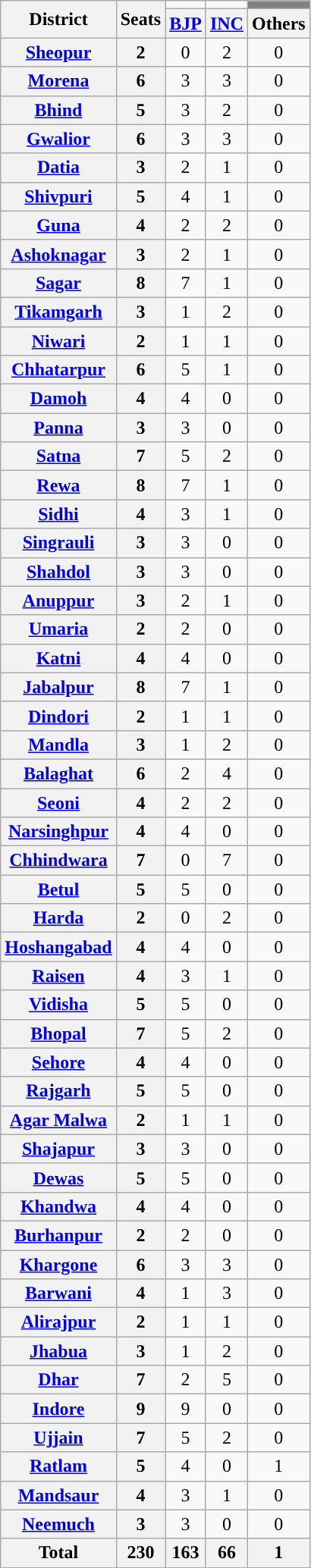<table class="wikitable" style="text-align:center;">
<tr>
<th rowspan="2">District</th>
<th rowspan="2">Seats</th>
<td></td>
<td></td>
<td bgcolor="grey"></td>
</tr>
<tr>
<th><a href='#'>BJP</a></th>
<th><a href='#'>INC</a></th>
<th>Others</th>
</tr>
<tr>
<th><a href='#'>Sheopur</a></th>
<th>2</th>
<td>0</td>
<td style="background:">2</td>
<td>0</td>
</tr>
<tr>
<th><a href='#'>Morena</a></th>
<th>6</th>
<td>3</td>
<td>3</td>
<td>0</td>
</tr>
<tr>
<th><a href='#'>Bhind</a></th>
<th>5</th>
<td style="background:">3</td>
<td>2</td>
<td>0</td>
</tr>
<tr>
<th><a href='#'>Gwalior</a></th>
<th>6</th>
<td>3</td>
<td>3</td>
<td>0</td>
</tr>
<tr>
<th><a href='#'>Datia</a></th>
<th>3</th>
<td style="background:">2</td>
<td>1</td>
<td>0</td>
</tr>
<tr>
<th><a href='#'>Shivpuri</a></th>
<th>5</th>
<td style="background:">4</td>
<td>1</td>
<td>0</td>
</tr>
<tr>
<th><a href='#'>Guna</a></th>
<th>4</th>
<td>2</td>
<td>2</td>
<td>0</td>
</tr>
<tr>
<th><a href='#'>Ashoknagar</a></th>
<th>3</th>
<td style="background:">2</td>
<td>1</td>
<td>0</td>
</tr>
<tr>
<th><a href='#'>Sagar</a></th>
<th>8</th>
<td style="background:">7</td>
<td>1</td>
<td>0</td>
</tr>
<tr>
<th><a href='#'>Tikamgarh</a></th>
<th>3</th>
<td>1</td>
<td style="background:">2</td>
<td>0</td>
</tr>
<tr>
<th><a href='#'>Niwari</a></th>
<th>2</th>
<td>1</td>
<td>1</td>
<td>0</td>
</tr>
<tr>
<th><a href='#'>Chhatarpur</a></th>
<th>6</th>
<td style="background:">5</td>
<td>1</td>
<td>0</td>
</tr>
<tr>
<th><a href='#'>Damoh</a></th>
<th>4</th>
<td style="background:">4</td>
<td>0</td>
<td>0</td>
</tr>
<tr>
<th><a href='#'>Panna</a></th>
<th>3</th>
<td style="background:">3</td>
<td>0</td>
<td>0</td>
</tr>
<tr>
<th><a href='#'>Satna</a></th>
<th>7</th>
<td style="background:">5</td>
<td>2</td>
<td>0</td>
</tr>
<tr>
<th><a href='#'>Rewa</a></th>
<th>8</th>
<td style="background:">7</td>
<td>1</td>
<td>0</td>
</tr>
<tr>
<th><a href='#'>Sidhi</a></th>
<th>4</th>
<td style="background:">3</td>
<td>1</td>
<td>0</td>
</tr>
<tr>
<th><a href='#'>Singrauli</a></th>
<th>3</th>
<td style="background:">3</td>
<td>0</td>
<td>0</td>
</tr>
<tr>
<th><a href='#'>Shahdol</a></th>
<th>3</th>
<td style="background:">3</td>
<td>0</td>
<td>0</td>
</tr>
<tr>
<th><a href='#'>Anuppur</a></th>
<th>3</th>
<td style="background:">2</td>
<td>1</td>
<td>0</td>
</tr>
<tr>
<th><a href='#'>Umaria</a></th>
<th>2</th>
<td style="background:">2</td>
<td>0</td>
<td>0</td>
</tr>
<tr>
<th><a href='#'>Katni</a></th>
<th>4</th>
<td style="background:">4</td>
<td>0</td>
<td>0</td>
</tr>
<tr>
<th><a href='#'>Jabalpur</a></th>
<th>8</th>
<td style="background:">7</td>
<td>1</td>
<td>0</td>
</tr>
<tr>
<th><a href='#'>Dindori</a></th>
<th>2</th>
<td>1</td>
<td>1</td>
<td>0</td>
</tr>
<tr>
<th><a href='#'>Mandla</a></th>
<th>3</th>
<td>1</td>
<td style="background:">2</td>
<td>0</td>
</tr>
<tr>
<th><a href='#'>Balaghat</a></th>
<th>6</th>
<td>2</td>
<td style="background:">4</td>
<td>0</td>
</tr>
<tr>
<th><a href='#'>Seoni</a></th>
<th>4</th>
<td>2</td>
<td>2</td>
<td>0</td>
</tr>
<tr>
<th><a href='#'>Narsinghpur</a></th>
<th>4</th>
<td style="background:">4</td>
<td>0</td>
<td>0</td>
</tr>
<tr>
<th><a href='#'>Chhindwara</a></th>
<th>7</th>
<td>0</td>
<td style="background:">7</td>
<td>0</td>
</tr>
<tr>
<th><a href='#'>Betul</a></th>
<th>5</th>
<td style="background:">5</td>
<td>0</td>
<td>0</td>
</tr>
<tr>
<th><a href='#'>Harda</a></th>
<th>2</th>
<td>0</td>
<td style="background:">2</td>
<td>0</td>
</tr>
<tr>
<th><a href='#'>Hoshangabad</a></th>
<th>4</th>
<td style="background:">4</td>
<td>0</td>
<td>0</td>
</tr>
<tr>
<th><a href='#'>Raisen</a></th>
<th>4</th>
<td style="background:">3</td>
<td>1</td>
<td>0</td>
</tr>
<tr>
<th><a href='#'>Vidisha</a></th>
<th>5</th>
<td style="background:">5</td>
<td>0</td>
<td>0</td>
</tr>
<tr>
<th><a href='#'>Bhopal</a></th>
<th>7</th>
<td style="background:">5</td>
<td>2</td>
<td>0</td>
</tr>
<tr>
<th><a href='#'>Sehore</a></th>
<th>4</th>
<td style="background:">4</td>
<td>0</td>
<td>0</td>
</tr>
<tr>
<th><a href='#'>Rajgarh</a></th>
<th>5</th>
<td style="background:">5</td>
<td>0</td>
<td>0</td>
</tr>
<tr>
<th><a href='#'>Agar Malwa</a></th>
<th>2</th>
<td>1</td>
<td>1</td>
<td>0</td>
</tr>
<tr>
<th><a href='#'>Shajapur</a></th>
<th>3</th>
<td style="background:">3</td>
<td>0</td>
<td>0</td>
</tr>
<tr>
<th><a href='#'>Dewas</a></th>
<th>5</th>
<td style="background:">5</td>
<td>0</td>
<td>0</td>
</tr>
<tr>
<th><a href='#'>Khandwa</a></th>
<th>4</th>
<td style="background:">4</td>
<td>0</td>
<td>0</td>
</tr>
<tr>
<th><a href='#'>Burhanpur</a></th>
<th>2</th>
<td style="background:">2</td>
<td>0</td>
<td>0</td>
</tr>
<tr>
<th><a href='#'>Khargone</a></th>
<th>6</th>
<td>3</td>
<td>3</td>
<td>0</td>
</tr>
<tr>
<th><a href='#'>Barwani</a></th>
<th>4</th>
<td>1</td>
<td style="background:">3</td>
<td>0</td>
</tr>
<tr>
<th><a href='#'>Alirajpur</a></th>
<th>2</th>
<td>1</td>
<td>1</td>
<td>0</td>
</tr>
<tr>
<th><a href='#'>Jhabua</a></th>
<th>3</th>
<td>1</td>
<td style="background:">2</td>
<td>0</td>
</tr>
<tr>
<th><a href='#'>Dhar</a></th>
<th>7</th>
<td>2</td>
<td style="background:">5</td>
<td>0</td>
</tr>
<tr>
<th><a href='#'>Indore</a></th>
<th>9</th>
<td style="background:">9</td>
<td>0</td>
<td>0</td>
</tr>
<tr>
<th><a href='#'>Ujjain</a></th>
<th>7</th>
<td style="background:">5</td>
<td>2</td>
<td>0</td>
</tr>
<tr>
<th><a href='#'>Ratlam</a></th>
<th>5</th>
<td style="background:">4</td>
<td>0</td>
<td>1</td>
</tr>
<tr>
<th><a href='#'>Mandsaur</a></th>
<th>4</th>
<td style="background:">3</td>
<td>1</td>
<td>0</td>
</tr>
<tr>
<th><a href='#'>Neemuch</a></th>
<th>3</th>
<td style="background:">3</td>
<td>0</td>
<td>0</td>
</tr>
<tr>
<th>Total</th>
<th>230</th>
<th>163</th>
<th>66</th>
<th>1</th>
</tr>
</table>
